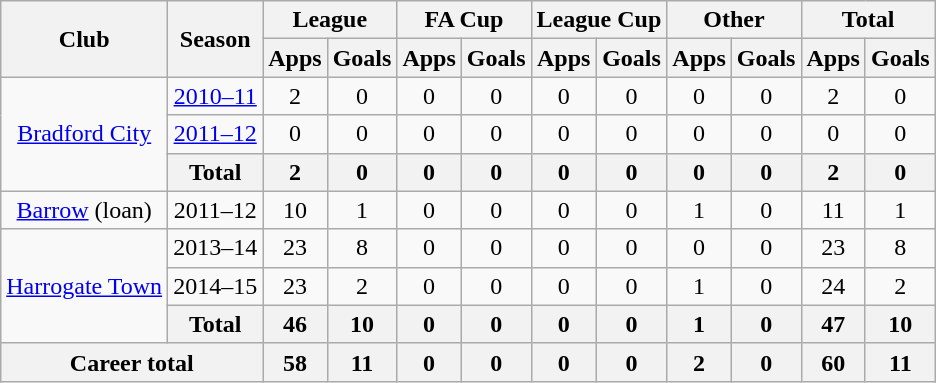<table class="wikitable" style="text-align: center;">
<tr>
<th rowspan="2">Club</th>
<th rowspan="2">Season</th>
<th colspan="2">League</th>
<th colspan="2">FA Cup</th>
<th colspan="2">League Cup</th>
<th colspan="2">Other</th>
<th colspan="2">Total</th>
</tr>
<tr>
<th>Apps</th>
<th>Goals</th>
<th>Apps</th>
<th>Goals</th>
<th>Apps</th>
<th>Goals</th>
<th>Apps</th>
<th>Goals</th>
<th>Apps</th>
<th>Goals</th>
</tr>
<tr>
<td rowspan="3" valign="center"><a href='#'>Bradford City</a></td>
<td><a href='#'>2010–11</a></td>
<td>2</td>
<td>0</td>
<td>0</td>
<td>0</td>
<td>0</td>
<td>0</td>
<td>0</td>
<td>0</td>
<td>2</td>
<td>0</td>
</tr>
<tr>
<td><a href='#'>2011–12</a></td>
<td>0</td>
<td>0</td>
<td>0</td>
<td>0</td>
<td>0</td>
<td>0</td>
<td>0</td>
<td>0</td>
<td>0</td>
<td>0</td>
</tr>
<tr>
<th>Total</th>
<th>2</th>
<th>0</th>
<th>0</th>
<th>0</th>
<th>0</th>
<th>0</th>
<th>0</th>
<th>0</th>
<th>2</th>
<th>0</th>
</tr>
<tr>
<td rowspan="1" valign="center"><a href='#'>Barrow</a> (loan)</td>
<td>2011–12</td>
<td>10</td>
<td>1</td>
<td>0</td>
<td>0</td>
<td>0</td>
<td>0</td>
<td>1</td>
<td>0</td>
<td>11</td>
<td>1</td>
</tr>
<tr>
<td rowspan="3" valign="center"><a href='#'>Harrogate Town</a></td>
<td>2013–14</td>
<td>23</td>
<td>8</td>
<td>0</td>
<td>0</td>
<td>0</td>
<td>0</td>
<td>0</td>
<td>0</td>
<td>23</td>
<td>8</td>
</tr>
<tr>
<td>2014–15</td>
<td>23</td>
<td>2</td>
<td>0</td>
<td>0</td>
<td>0</td>
<td>0</td>
<td>1</td>
<td>0</td>
<td>24</td>
<td>2</td>
</tr>
<tr>
<th>Total</th>
<th>46</th>
<th>10</th>
<th>0</th>
<th>0</th>
<th>0</th>
<th>0</th>
<th>1</th>
<th>0</th>
<th>47</th>
<th>10</th>
</tr>
<tr>
<th colspan="2">Career total</th>
<th>58</th>
<th>11</th>
<th>0</th>
<th>0</th>
<th>0</th>
<th>0</th>
<th>2</th>
<th>0</th>
<th>60</th>
<th>11</th>
</tr>
</table>
